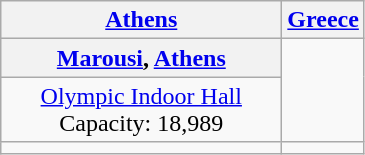<table class="wikitable" style="text-align:center;">
<tr>
<th><a href='#'>Athens</a></th>
<th><a href='#'>Greece</a></th>
</tr>
<tr>
<th width=180><a href='#'>Marousi</a>, <a href='#'>Athens</a></th>
<td rowspan=2></td>
</tr>
<tr>
<td><a href='#'>Olympic Indoor Hall</a><br>Capacity: 18,989</td>
</tr>
<tr>
<td></td>
</tr>
</table>
